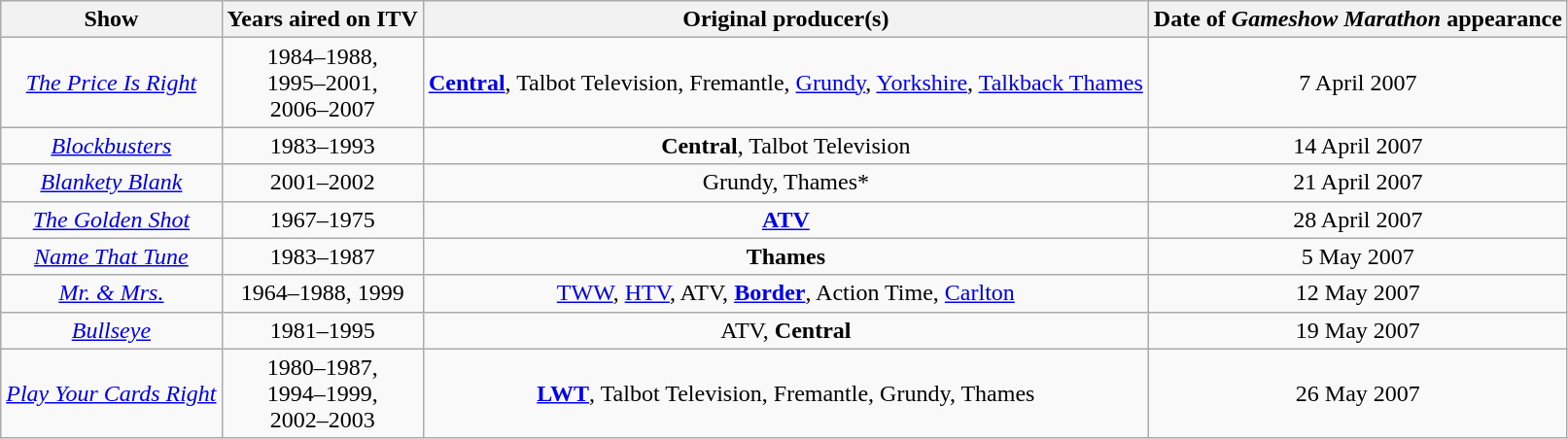<table class="wikitable" style="text-align:center">
<tr>
<th>Show</th>
<th>Years aired on ITV</th>
<th>Original producer(s)</th>
<th>Date of <em>Gameshow Marathon</em> appearance</th>
</tr>
<tr>
<td><em><a href='#'>The Price Is Right</a></em></td>
<td>1984–1988,<br>1995–2001,<br>2006–2007</td>
<td><strong><a href='#'>Central</a></strong>, Talbot Television, Fremantle, <a href='#'>Grundy</a>, <a href='#'>Yorkshire</a>, <a href='#'>Talkback Thames</a></td>
<td>7 April 2007</td>
</tr>
<tr>
<td><em><a href='#'>Blockbusters</a></em></td>
<td>1983–1993</td>
<td><strong>Central</strong>, Talbot Television</td>
<td>14 April 2007</td>
</tr>
<tr>
<td><em><a href='#'>Blankety Blank</a></em></td>
<td>2001–2002</td>
<td>Grundy, Thames*</td>
<td>21 April 2007</td>
</tr>
<tr>
<td><em><a href='#'>The Golden Shot</a></em></td>
<td>1967–1975</td>
<td><strong><a href='#'>ATV</a></strong></td>
<td>28 April 2007</td>
</tr>
<tr>
<td><em><a href='#'>Name That Tune</a></em></td>
<td>1983–1987</td>
<td><strong>Thames</strong></td>
<td>5 May 2007</td>
</tr>
<tr>
<td><em><a href='#'>Mr. & Mrs.</a></em></td>
<td>1964–1988, 1999</td>
<td><a href='#'>TWW</a>, <a href='#'>HTV</a>, ATV, <strong><a href='#'>Border</a></strong>, Action Time, <a href='#'>Carlton</a></td>
<td>12 May 2007</td>
</tr>
<tr>
<td><em><a href='#'>Bullseye</a></em></td>
<td>1981–1995</td>
<td>ATV, <strong>Central</strong></td>
<td>19 May 2007</td>
</tr>
<tr>
<td><em><a href='#'>Play Your Cards Right</a></em></td>
<td>1980–1987,<br>1994–1999,<br>2002–2003</td>
<td><strong><a href='#'>LWT</a></strong>, Talbot Television, Fremantle, Grundy, Thames</td>
<td>26 May 2007</td>
</tr>
</table>
